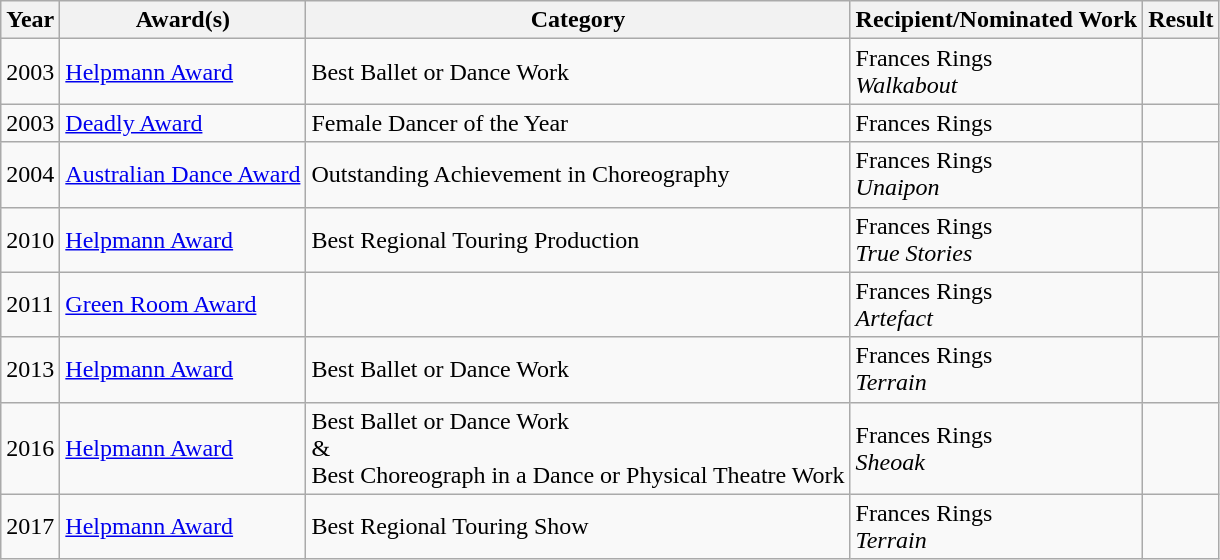<table class="wikitable">
<tr>
<th>Year</th>
<th>Award(s)</th>
<th>Category</th>
<th>Recipient/Nominated Work</th>
<th>Result</th>
</tr>
<tr>
<td>2003</td>
<td><a href='#'>Helpmann Award</a></td>
<td>Best Ballet or Dance Work</td>
<td>Frances Rings<br><em>Walkabout</em></td>
<td></td>
</tr>
<tr>
<td>2003</td>
<td><a href='#'>Deadly Award</a></td>
<td>Female Dancer of the Year</td>
<td>Frances Rings</td>
<td></td>
</tr>
<tr>
<td>2004</td>
<td><a href='#'>Australian Dance Award</a></td>
<td>Outstanding Achievement in Choreography</td>
<td>Frances Rings<br><em>Unaipon</em></td>
<td></td>
</tr>
<tr>
<td>2010</td>
<td><a href='#'>Helpmann Award</a></td>
<td>Best Regional Touring Production</td>
<td>Frances Rings<br><em>True Stories</em></td>
<td></td>
</tr>
<tr>
<td>2011</td>
<td><a href='#'>Green Room Award</a></td>
<td></td>
<td>Frances Rings<br><em>Artefact</em></td>
<td></td>
</tr>
<tr>
<td>2013</td>
<td><a href='#'>Helpmann Award</a></td>
<td>Best Ballet or Dance Work</td>
<td>Frances Rings<br><em>Terrain</em></td>
<td></td>
</tr>
<tr>
<td>2016</td>
<td><a href='#'>Helpmann Award</a></td>
<td>Best Ballet or Dance Work<br>&<br>Best Choreograph in a Dance or Physical Theatre Work</td>
<td>Frances Rings<br><em>Sheoak</em></td>
<td></td>
</tr>
<tr>
<td>2017</td>
<td><a href='#'>Helpmann Award</a></td>
<td>Best Regional Touring Show</td>
<td>Frances Rings<br><em>Terrain</em></td>
<td></td>
</tr>
</table>
